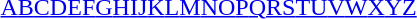<table id="toc" class="toc" summary="Class">
<tr>
<th></th>
</tr>
<tr>
<td style="text-align:center;"><a href='#'>A</a><a href='#'>B</a><a href='#'>C</a><a href='#'>D</a><a href='#'>E</a><a href='#'>F</a><a href='#'>G</a><a href='#'>H</a><a href='#'>I</a><a href='#'>J</a><a href='#'>K</a><a href='#'>L</a><a href='#'>M</a><a href='#'>N</a><a href='#'>O</a><a href='#'>P</a><a href='#'>Q</a><a href='#'>R</a><a href='#'>S</a><a href='#'>T</a><a href='#'>U</a><a href='#'>V</a><a href='#'>W</a><a href='#'>X</a><a href='#'>Y</a><a href='#'>Z</a></td>
</tr>
</table>
